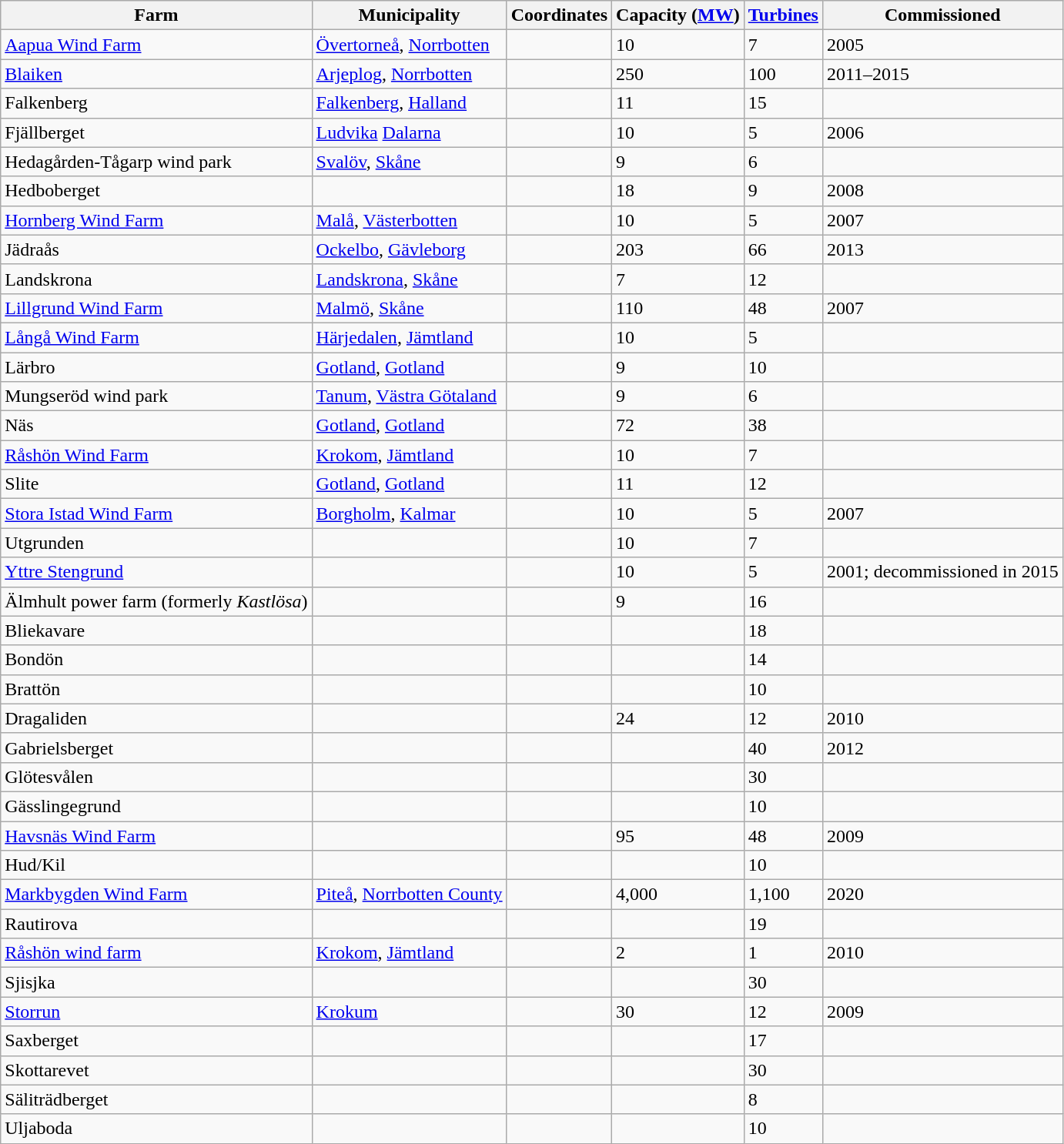<table class="wikitable sortable">
<tr>
<th>Farm</th>
<th>Municipality</th>
<th>Coordinates</th>
<th>Capacity (<a href='#'>MW</a>)</th>
<th><a href='#'>Turbines</a></th>
<th>Commissioned</th>
</tr>
<tr>
<td><a href='#'>Aapua Wind Farm</a></td>
<td><a href='#'>Övertorneå</a>, <a href='#'>Norrbotten</a></td>
<td></td>
<td>10</td>
<td>7</td>
<td>2005</td>
</tr>
<tr>
<td><a href='#'>Blaiken</a></td>
<td><a href='#'>Arjeplog</a>, <a href='#'>Norrbotten</a></td>
<td></td>
<td>250</td>
<td>100</td>
<td>2011–2015</td>
</tr>
<tr>
<td>Falkenberg</td>
<td><a href='#'>Falkenberg</a>, <a href='#'>Halland</a></td>
<td></td>
<td>11</td>
<td>15</td>
<td> </td>
</tr>
<tr>
<td>Fjällberget</td>
<td><a href='#'>Ludvika</a> <a href='#'>Dalarna</a></td>
<td></td>
<td>10</td>
<td>5</td>
<td>2006</td>
</tr>
<tr>
<td>Hedagården-Tågarp wind park</td>
<td><a href='#'>Svalöv</a>, <a href='#'>Skåne</a></td>
<td></td>
<td>9</td>
<td>6</td>
<td> </td>
</tr>
<tr>
<td>Hedboberget</td>
<td> </td>
<td></td>
<td>18</td>
<td>9</td>
<td>2008</td>
</tr>
<tr>
<td><a href='#'>Hornberg Wind Farm</a></td>
<td><a href='#'>Malå</a>, <a href='#'>Västerbotten</a></td>
<td></td>
<td>10</td>
<td>5</td>
<td>2007</td>
</tr>
<tr>
<td>Jädraås</td>
<td><a href='#'>Ockelbo</a>, <a href='#'>Gävleborg</a></td>
<td></td>
<td>203</td>
<td>66</td>
<td>2013</td>
</tr>
<tr>
<td>Landskrona</td>
<td><a href='#'>Landskrona</a>, <a href='#'>Skåne</a></td>
<td></td>
<td>7</td>
<td>12</td>
<td> </td>
</tr>
<tr>
<td><a href='#'>Lillgrund Wind Farm</a></td>
<td><a href='#'>Malmö</a>, <a href='#'>Skåne</a></td>
<td></td>
<td>110</td>
<td>48</td>
<td>2007</td>
</tr>
<tr>
<td><a href='#'>Långå Wind Farm</a></td>
<td><a href='#'>Härjedalen</a>, <a href='#'>Jämtland</a></td>
<td></td>
<td>10</td>
<td>5</td>
<td> </td>
</tr>
<tr>
<td>Lärbro</td>
<td><a href='#'>Gotland</a>, <a href='#'>Gotland</a></td>
<td></td>
<td>9</td>
<td>10</td>
<td> </td>
</tr>
<tr>
<td>Mungseröd wind park</td>
<td><a href='#'>Tanum</a>, <a href='#'>Västra Götaland</a></td>
<td></td>
<td>9</td>
<td>6</td>
<td> </td>
</tr>
<tr>
<td>Näs</td>
<td><a href='#'>Gotland</a>, <a href='#'>Gotland</a></td>
<td></td>
<td>72</td>
<td>38</td>
<td> </td>
</tr>
<tr>
<td><a href='#'>Råshön Wind Farm</a></td>
<td><a href='#'>Krokom</a>, <a href='#'>Jämtland</a></td>
<td></td>
<td>10</td>
<td>7</td>
<td> </td>
</tr>
<tr>
<td>Slite</td>
<td><a href='#'>Gotland</a>, <a href='#'>Gotland</a></td>
<td></td>
<td>11</td>
<td>12</td>
<td> </td>
</tr>
<tr>
<td><a href='#'>Stora Istad Wind Farm</a></td>
<td><a href='#'>Borgholm</a>, <a href='#'>Kalmar</a></td>
<td></td>
<td>10</td>
<td>5</td>
<td>2007</td>
</tr>
<tr>
<td>Utgrunden</td>
<td> </td>
<td> </td>
<td>10</td>
<td>7</td>
<td> </td>
</tr>
<tr>
<td><a href='#'>Yttre Stengrund</a></td>
<td> </td>
<td> </td>
<td>10</td>
<td>5</td>
<td>2001; decommissioned in 2015</td>
</tr>
<tr>
<td>Älmhult power farm (formerly <em>Kastlösa</em>)</td>
<td> </td>
<td> </td>
<td>9</td>
<td>16</td>
<td> </td>
</tr>
<tr>
<td>Bliekavare</td>
<td> </td>
<td></td>
<td> </td>
<td>18</td>
<td> </td>
</tr>
<tr>
<td>Bondön</td>
<td> </td>
<td> </td>
<td> </td>
<td>14</td>
<td> </td>
</tr>
<tr>
<td>Brattön</td>
<td> </td>
<td> </td>
<td> </td>
<td>10</td>
<td> </td>
</tr>
<tr>
<td>Dragaliden</td>
<td> </td>
<td> </td>
<td>24</td>
<td>12</td>
<td>2010</td>
</tr>
<tr>
<td>Gabrielsberget</td>
<td> </td>
<td> </td>
<td> </td>
<td>40</td>
<td>2012</td>
</tr>
<tr>
<td>Glötesvålen</td>
<td> </td>
<td> </td>
<td> </td>
<td>30</td>
<td> </td>
</tr>
<tr>
<td>Gässlingegrund</td>
<td> </td>
<td> </td>
<td> </td>
<td>10</td>
<td> </td>
</tr>
<tr>
<td><a href='#'>Havsnäs Wind Farm</a></td>
<td> </td>
<td> </td>
<td>95</td>
<td>48</td>
<td>2009</td>
</tr>
<tr>
<td>Hud/Kil</td>
<td> </td>
<td> </td>
<td> </td>
<td>10</td>
<td> </td>
</tr>
<tr>
<td><a href='#'>Markbygden Wind Farm</a></td>
<td><a href='#'>Piteå</a>, <a href='#'>Norrbotten County</a></td>
<td></td>
<td>4,000</td>
<td>1,100</td>
<td>2020</td>
</tr>
<tr>
<td>Rautirova</td>
<td> </td>
<td> </td>
<td> </td>
<td>19</td>
<td> </td>
</tr>
<tr>
<td><a href='#'>Råshön wind farm</a></td>
<td><a href='#'>Krokom</a>, <a href='#'>Jämtland</a></td>
<td> </td>
<td>2</td>
<td>1</td>
<td>2010</td>
</tr>
<tr>
<td>Sjisjka</td>
<td> </td>
<td> </td>
<td> </td>
<td>30</td>
<td> </td>
</tr>
<tr>
<td><a href='#'>Storrun</a></td>
<td><a href='#'>Krokum</a></td>
<td> </td>
<td>30</td>
<td>12</td>
<td>2009</td>
</tr>
<tr>
<td>Saxberget</td>
<td> </td>
<td> </td>
<td> </td>
<td>17</td>
<td> </td>
</tr>
<tr>
<td>Skottarevet</td>
<td> </td>
<td> </td>
<td> </td>
<td>30</td>
<td> </td>
</tr>
<tr>
<td>Säliträdberget</td>
<td> </td>
<td> </td>
<td> </td>
<td>8</td>
<td> </td>
</tr>
<tr>
<td>Uljaboda</td>
<td> </td>
<td> </td>
<td></td>
<td>10</td>
<td> </td>
</tr>
</table>
